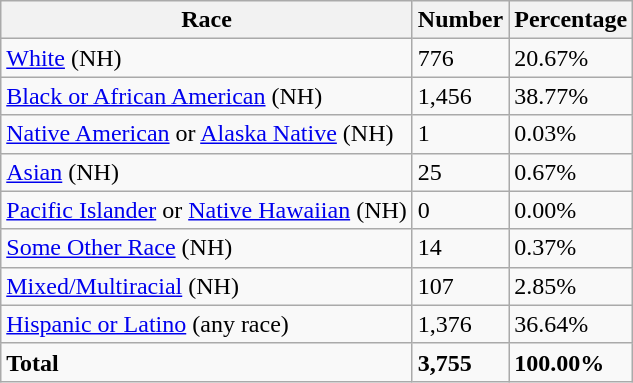<table class="wikitable">
<tr>
<th>Race</th>
<th>Number</th>
<th>Percentage</th>
</tr>
<tr>
<td><a href='#'>White</a> (NH)</td>
<td>776</td>
<td>20.67%</td>
</tr>
<tr>
<td><a href='#'>Black or African American</a> (NH)</td>
<td>1,456</td>
<td>38.77%</td>
</tr>
<tr>
<td><a href='#'>Native American</a> or <a href='#'>Alaska Native</a> (NH)</td>
<td>1</td>
<td>0.03%</td>
</tr>
<tr>
<td><a href='#'>Asian</a> (NH)</td>
<td>25</td>
<td>0.67%</td>
</tr>
<tr>
<td><a href='#'>Pacific Islander</a> or <a href='#'>Native Hawaiian</a> (NH)</td>
<td>0</td>
<td>0.00%</td>
</tr>
<tr>
<td><a href='#'>Some Other Race</a> (NH)</td>
<td>14</td>
<td>0.37%</td>
</tr>
<tr>
<td><a href='#'>Mixed/Multiracial</a> (NH)</td>
<td>107</td>
<td>2.85%</td>
</tr>
<tr>
<td><a href='#'>Hispanic or Latino</a> (any race)</td>
<td>1,376</td>
<td>36.64%</td>
</tr>
<tr>
<td><strong>Total</strong></td>
<td><strong>3,755</strong></td>
<td><strong>100.00%</strong></td>
</tr>
</table>
